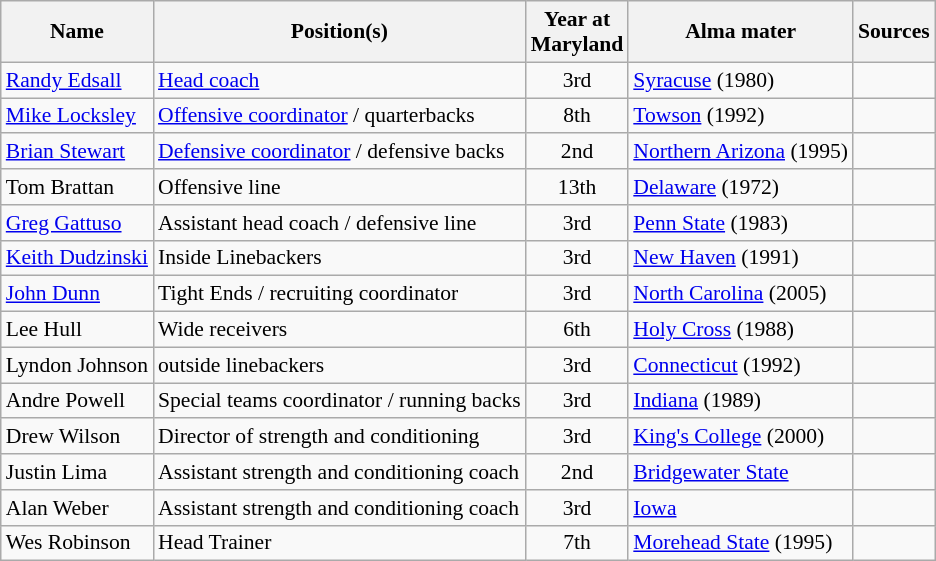<table class="wikitable" border="1" style="font-size:90%;">
<tr>
<th>Name</th>
<th>Position(s)</th>
<th>Year at<br>Maryland</th>
<th>Alma mater</th>
<th>Sources</th>
</tr>
<tr align="left">
<td><a href='#'>Randy Edsall</a></td>
<td><a href='#'>Head coach</a></td>
<td - align="center">3rd</td>
<td><a href='#'>Syracuse</a> (1980)</td>
<td - align="center"></td>
</tr>
<tr align="left">
<td><a href='#'>Mike Locksley</a></td>
<td><a href='#'>Offensive coordinator</a> / quarterbacks</td>
<td - align="center">8th</td>
<td><a href='#'>Towson</a> (1992)</td>
<td - align="center"></td>
</tr>
<tr align="left">
<td><a href='#'>Brian Stewart</a></td>
<td><a href='#'>Defensive coordinator</a> / defensive backs</td>
<td - align="center">2nd</td>
<td><a href='#'>Northern Arizona</a> (1995)</td>
<td - align="center"></td>
</tr>
<tr align="left">
<td>Tom Brattan</td>
<td>Offensive line</td>
<td - align="center">13th</td>
<td><a href='#'>Delaware</a> (1972)</td>
<td - align="center"></td>
</tr>
<tr align="left" ||>
<td><a href='#'>Greg Gattuso</a></td>
<td>Assistant head coach / defensive line</td>
<td - align="center">3rd</td>
<td><a href='#'>Penn State</a> (1983)</td>
<td - align="center"></td>
</tr>
<tr align="left">
<td><a href='#'>Keith Dudzinski</a></td>
<td>Inside Linebackers</td>
<td - align="center">3rd</td>
<td><a href='#'>New Haven</a> (1991)</td>
<td - align="center"></td>
</tr>
<tr align="left">
<td><a href='#'>John Dunn</a></td>
<td>Tight Ends / recruiting coordinator</td>
<td - align="center">3rd</td>
<td><a href='#'>North Carolina</a> (2005)</td>
<td - align="center"></td>
</tr>
<tr align="left">
<td>Lee Hull</td>
<td>Wide receivers</td>
<td - align="center">6th</td>
<td><a href='#'>Holy Cross</a> (1988)</td>
<td - align="center"></td>
</tr>
<tr align="left">
<td>Lyndon Johnson</td>
<td>outside linebackers</td>
<td - align="center">3rd</td>
<td><a href='#'>Connecticut</a> (1992)</td>
<td - align="center"></td>
</tr>
<tr align="left">
<td>Andre Powell</td>
<td>Special teams coordinator / running backs</td>
<td - align="center">3rd</td>
<td><a href='#'>Indiana</a> (1989)</td>
<td - align="center"></td>
</tr>
<tr align="left">
<td>Drew Wilson</td>
<td>Director of strength and conditioning</td>
<td - align="center">3rd</td>
<td><a href='#'>King's College</a> (2000)</td>
<td - align="center"></td>
</tr>
<tr align="left">
<td>Justin Lima</td>
<td>Assistant strength and conditioning coach</td>
<td - align="center">2nd</td>
<td><a href='#'>Bridgewater State</a></td>
<td - align="center"></td>
</tr>
<tr align="left">
<td>Alan Weber</td>
<td>Assistant strength and conditioning coach</td>
<td - align="center">3rd</td>
<td><a href='#'>Iowa</a></td>
<td - align="center"></td>
</tr>
<tr align="left">
<td>Wes Robinson</td>
<td>Head Trainer</td>
<td - align="center">7th</td>
<td><a href='#'>Morehead State</a> (1995)</td>
<td - align="center"></td>
</tr>
</table>
